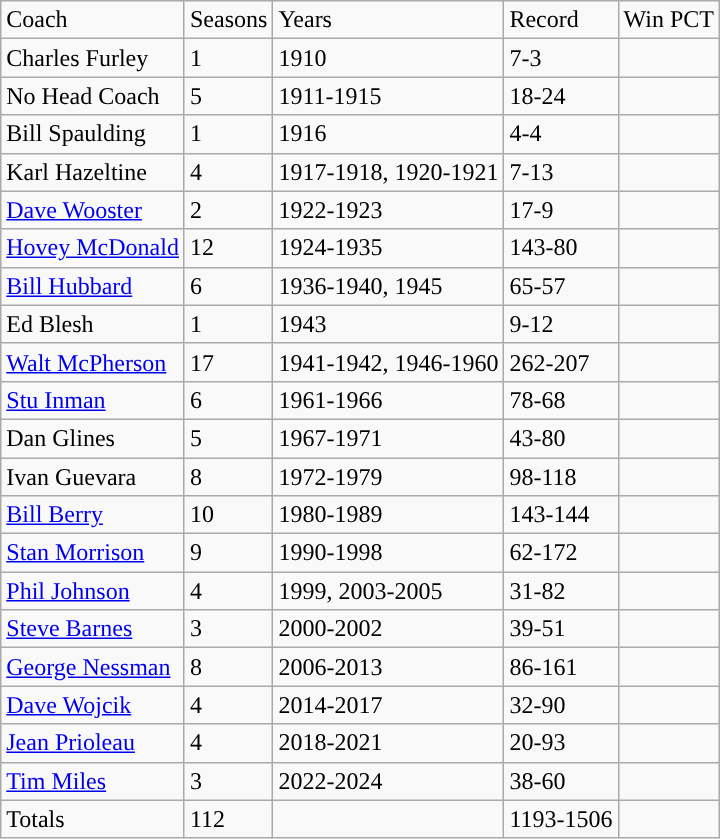<table class="wikitable">
<tr>
<td>Coach</td>
<td>Seasons</td>
<td>Years</td>
<td>Record</td>
<td>Win PCT</td>
</tr>
<tr>
<td>Charles Furley</td>
<td>1</td>
<td>1910</td>
<td>7-3</td>
<td></td>
</tr>
<tr>
<td>No Head Coach</td>
<td>5</td>
<td>1911-1915</td>
<td>18-24</td>
<td></td>
</tr>
<tr>
<td>Bill Spaulding</td>
<td>1</td>
<td>1916</td>
<td>4-4</td>
<td></td>
</tr>
<tr>
<td>Karl Hazeltine</td>
<td>4</td>
<td>1917-1918, 1920-1921</td>
<td>7-13</td>
<td></td>
</tr>
<tr>
<td><a href='#'>Dave Wooster</a></td>
<td>2</td>
<td>1922-1923</td>
<td>17-9</td>
<td></td>
</tr>
<tr>
<td><a href='#'>Hovey McDonald</a></td>
<td>12</td>
<td>1924-1935</td>
<td>143-80</td>
<td></td>
</tr>
<tr>
<td><a href='#'>Bill Hubbard</a></td>
<td>6</td>
<td>1936-1940, 1945</td>
<td>65-57</td>
<td></td>
</tr>
<tr>
<td>Ed Blesh</td>
<td>1</td>
<td>1943</td>
<td>9-12</td>
<td></td>
</tr>
<tr>
<td><a href='#'>Walt McPherson</a></td>
<td>17</td>
<td>1941-1942, 1946-1960</td>
<td>262-207</td>
<td></td>
</tr>
<tr>
<td><a href='#'>Stu Inman</a></td>
<td>6</td>
<td>1961-1966</td>
<td>78-68</td>
<td></td>
</tr>
<tr>
<td>Dan Glines</td>
<td>5</td>
<td>1967-1971</td>
<td>43-80</td>
<td></td>
</tr>
<tr>
<td>Ivan Guevara</td>
<td>8</td>
<td>1972-1979</td>
<td>98-118</td>
<td></td>
</tr>
<tr>
<td><a href='#'>Bill Berry</a></td>
<td>10</td>
<td>1980-1989</td>
<td>143-144</td>
<td></td>
</tr>
<tr>
<td><a href='#'>Stan Morrison</a></td>
<td>9</td>
<td>1990-1998</td>
<td>62-172</td>
<td></td>
</tr>
<tr>
<td><a href='#'>Phil Johnson</a></td>
<td>4</td>
<td>1999, 2003-2005</td>
<td>31-82</td>
<td></td>
</tr>
<tr>
<td><a href='#'>Steve Barnes</a></td>
<td>3</td>
<td>2000-2002</td>
<td>39-51</td>
<td></td>
</tr>
<tr>
<td><a href='#'>George Nessman</a></td>
<td>8</td>
<td>2006-2013</td>
<td>86-161</td>
<td></td>
</tr>
<tr>
<td><a href='#'>Dave Wojcik</a></td>
<td>4</td>
<td>2014-2017</td>
<td>32-90</td>
<td></td>
</tr>
<tr>
<td><a href='#'>Jean Prioleau</a></td>
<td>4</td>
<td>2018-2021</td>
<td>20-93</td>
<td></td>
</tr>
<tr>
<td><a href='#'>Tim Miles</a></td>
<td>3</td>
<td>2022-2024</td>
<td>38-60</td>
<td></td>
</tr>
<tr>
<td>Totals</td>
<td>112</td>
<td></td>
<td>1193-1506</td>
<td></td>
</tr>
</table>
